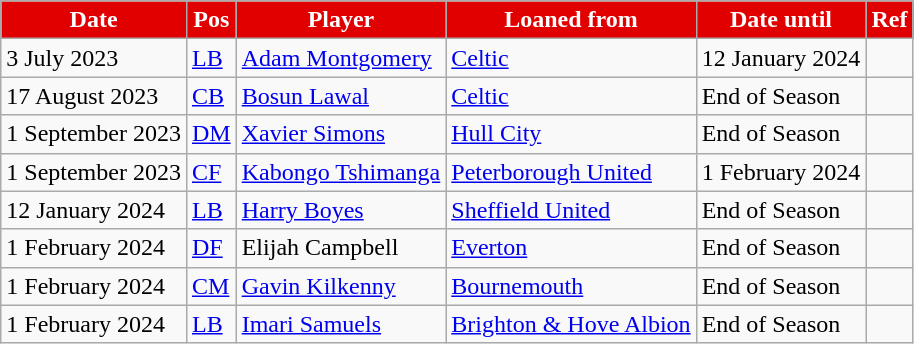<table class="wikitable plainrowheaders sortable">
<tr>
<th style="background:#E00000; color:white;">Date</th>
<th style="background:#E00000; color:white;">Pos</th>
<th style="background:#E00000; color:white;">Player</th>
<th style="background:#E00000; color:white;">Loaned from</th>
<th style="background:#E00000; color:white;">Date until</th>
<th style="background:#E00000; color:white;">Ref</th>
</tr>
<tr>
<td>3 July 2023</td>
<td><a href='#'>LB</a></td>
<td> <a href='#'>Adam Montgomery</a></td>
<td> <a href='#'>Celtic</a></td>
<td>12 January 2024</td>
<td></td>
</tr>
<tr>
<td>17 August 2023</td>
<td><a href='#'>CB</a></td>
<td> <a href='#'>Bosun Lawal</a></td>
<td> <a href='#'>Celtic</a></td>
<td>End of Season</td>
<td></td>
</tr>
<tr>
<td>1 September 2023</td>
<td><a href='#'>DM</a></td>
<td> <a href='#'>Xavier Simons</a></td>
<td> <a href='#'>Hull City</a></td>
<td>End of Season</td>
<td></td>
</tr>
<tr>
<td>1 September 2023</td>
<td><a href='#'>CF</a></td>
<td> <a href='#'>Kabongo Tshimanga</a></td>
<td> <a href='#'>Peterborough United</a></td>
<td>1 February 2024</td>
<td></td>
</tr>
<tr>
<td>12 January 2024</td>
<td><a href='#'>LB</a></td>
<td> <a href='#'>Harry Boyes</a></td>
<td> <a href='#'>Sheffield United</a></td>
<td>End of Season</td>
<td></td>
</tr>
<tr>
<td>1 February 2024</td>
<td><a href='#'>DF</a></td>
<td> Elijah Campbell</td>
<td> <a href='#'>Everton</a></td>
<td>End of Season</td>
<td></td>
</tr>
<tr>
<td>1 February 2024</td>
<td><a href='#'>CM</a></td>
<td> <a href='#'>Gavin Kilkenny</a></td>
<td> <a href='#'>Bournemouth</a></td>
<td>End of Season</td>
<td></td>
</tr>
<tr>
<td>1 February 2024</td>
<td><a href='#'>LB</a></td>
<td> <a href='#'>Imari Samuels</a></td>
<td> <a href='#'>Brighton & Hove Albion</a></td>
<td>End of Season</td>
<td></td>
</tr>
</table>
